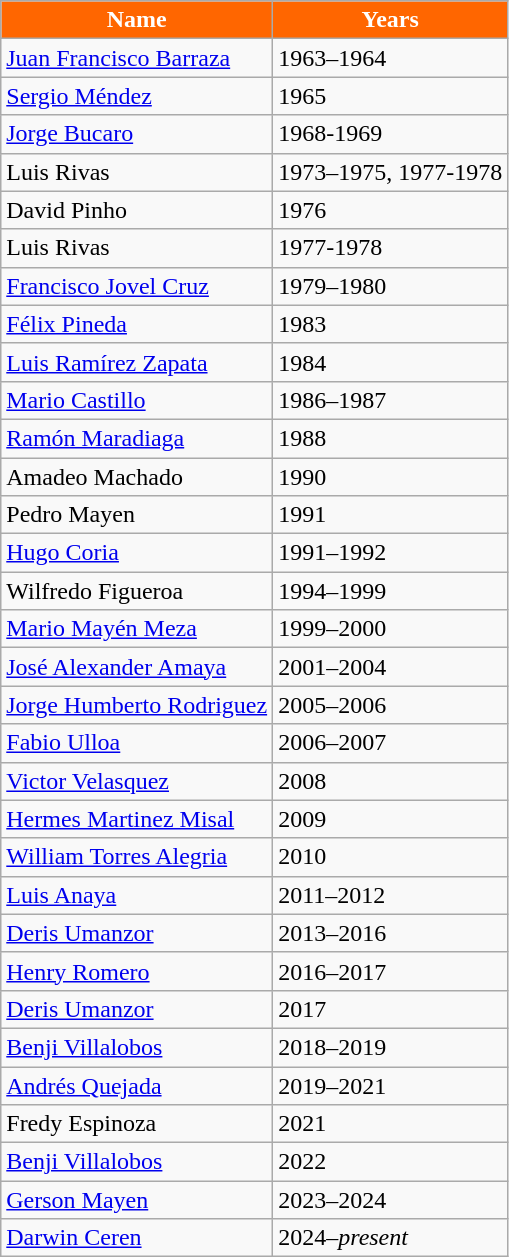<table class="wikitable">
<tr>
<th style="color:#fff; background:#f60;">Name</th>
<th style="color:#fff; background:#f60;">Years</th>
</tr>
<tr>
<td> <a href='#'>Juan Francisco Barraza</a></td>
<td>1963–1964</td>
</tr>
<tr>
<td> <a href='#'>Sergio Méndez</a></td>
<td>1965</td>
</tr>
<tr>
<td> <a href='#'>Jorge Bucaro</a></td>
<td>1968-1969</td>
</tr>
<tr>
<td> Luis Rivas</td>
<td>1973–1975, 1977-1978</td>
</tr>
<tr>
<td> David Pinho</td>
<td>1976</td>
</tr>
<tr>
<td> Luis Rivas</td>
<td>1977-1978</td>
</tr>
<tr>
<td> <a href='#'>Francisco Jovel Cruz</a></td>
<td>1979–1980</td>
</tr>
<tr>
<td> <a href='#'>Félix Pineda</a></td>
<td>1983</td>
</tr>
<tr>
<td> <a href='#'>Luis Ramírez Zapata</a></td>
<td>1984</td>
</tr>
<tr>
<td> <a href='#'>Mario Castillo</a></td>
<td>1986–1987</td>
</tr>
<tr>
<td> <a href='#'>Ramón Maradiaga</a></td>
<td>1988</td>
</tr>
<tr>
<td> Amadeo Machado</td>
<td>1990</td>
</tr>
<tr>
<td> Pedro Mayen</td>
<td>1991</td>
</tr>
<tr>
<td> <a href='#'>Hugo Coria</a></td>
<td>1991–1992</td>
</tr>
<tr>
<td> Wilfredo Figueroa</td>
<td>1994–1999</td>
</tr>
<tr>
<td> <a href='#'>Mario Mayén Meza</a></td>
<td>1999–2000</td>
</tr>
<tr>
<td> <a href='#'>José Alexander Amaya</a></td>
<td>2001–2004</td>
</tr>
<tr>
<td> <a href='#'>Jorge Humberto Rodriguez</a></td>
<td>2005–2006</td>
</tr>
<tr>
<td> <a href='#'>Fabio Ulloa</a></td>
<td>2006–2007</td>
</tr>
<tr>
<td> <a href='#'>Victor Velasquez</a></td>
<td>2008</td>
</tr>
<tr>
<td> <a href='#'>Hermes Martinez Misal</a></td>
<td>2009</td>
</tr>
<tr>
<td> <a href='#'>William Torres Alegria</a></td>
<td>2010</td>
</tr>
<tr>
<td> <a href='#'>Luis Anaya</a></td>
<td>2011–2012</td>
</tr>
<tr>
<td> <a href='#'>Deris Umanzor</a></td>
<td>2013–2016</td>
</tr>
<tr>
<td> <a href='#'>Henry Romero</a></td>
<td>2016–2017</td>
</tr>
<tr>
<td> <a href='#'>Deris Umanzor</a></td>
<td>2017</td>
</tr>
<tr>
<td> <a href='#'>Benji Villalobos</a></td>
<td>2018–2019</td>
</tr>
<tr>
<td> <a href='#'>Andrés Quejada</a></td>
<td>2019–2021</td>
</tr>
<tr>
<td> Fredy Espinoza</td>
<td>2021</td>
</tr>
<tr>
<td> <a href='#'>Benji Villalobos</a></td>
<td>2022</td>
</tr>
<tr>
<td> <a href='#'>Gerson Mayen</a></td>
<td>2023–2024</td>
</tr>
<tr>
<td> <a href='#'>Darwin Ceren</a></td>
<td>2024–<em>present</em></td>
</tr>
</table>
